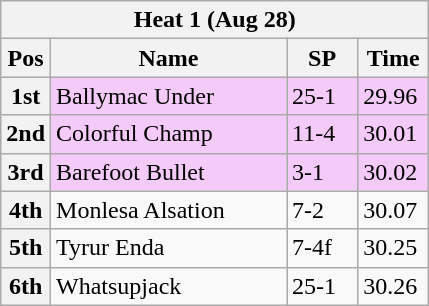<table class="wikitable">
<tr>
<th colspan="6">Heat 1 (Aug 28)</th>
</tr>
<tr>
<th width=20>Pos</th>
<th width=150>Name</th>
<th width=40>SP</th>
<th width=40>Time</th>
</tr>
<tr style="background: #f4caf9;">
<th>1st</th>
<td>Ballymac Under</td>
<td>25-1</td>
<td>29.96</td>
</tr>
<tr style="background: #f4caf9;">
<th>2nd</th>
<td>Colorful Champ</td>
<td>11-4</td>
<td>30.01</td>
</tr>
<tr style="background: #f4caf9;">
<th>3rd</th>
<td>Barefoot Bullet</td>
<td>3-1</td>
<td>30.02</td>
</tr>
<tr>
<th>4th</th>
<td>Monlesa Alsation</td>
<td>7-2</td>
<td>30.07</td>
</tr>
<tr>
<th>5th</th>
<td>Tyrur Enda</td>
<td>7-4f</td>
<td>30.25</td>
</tr>
<tr>
<th>6th</th>
<td>Whatsupjack</td>
<td>25-1</td>
<td>30.26</td>
</tr>
</table>
